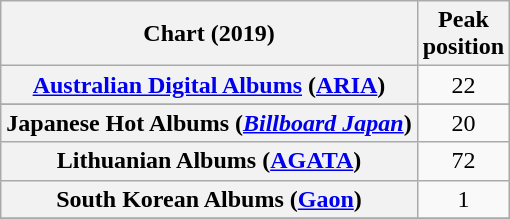<table class="wikitable sortable plainrowheaders" style="text-align:center">
<tr>
<th scope="col">Chart (2019)</th>
<th scope="col">Peak<br>position</th>
</tr>
<tr>
<th scope="row"><a href='#'>Australian Digital Albums</a> (<a href='#'>ARIA</a>)</th>
<td>22</td>
</tr>
<tr>
</tr>
<tr>
</tr>
<tr>
</tr>
<tr>
<th scope="row">Japanese Hot Albums (<em><a href='#'>Billboard Japan</a></em>)</th>
<td>20</td>
</tr>
<tr>
<th scope="row">Lithuanian Albums (<a href='#'>AGATA</a>)</th>
<td>72</td>
</tr>
<tr>
<th scope="row">South Korean Albums (<a href='#'>Gaon</a>)</th>
<td>1</td>
</tr>
<tr>
</tr>
<tr>
</tr>
<tr>
</tr>
<tr>
</tr>
<tr>
</tr>
</table>
